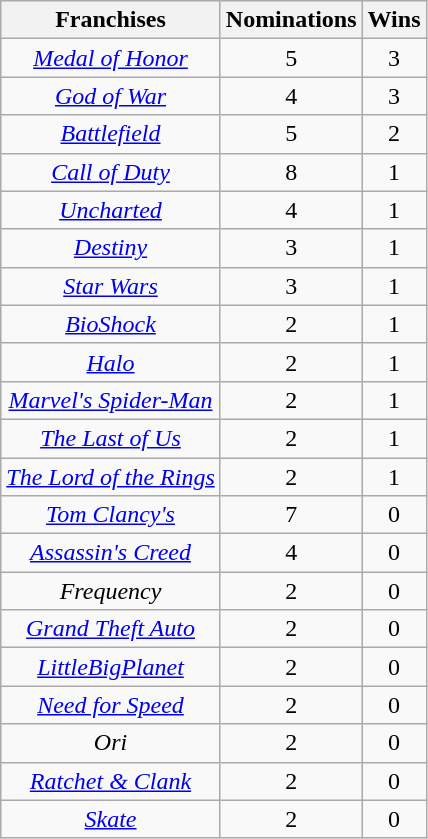<table class="wikitable sortable plainrowheaders" rowspan="2" style="text-align:center;" background: #f6e39c;>
<tr>
<th scope="col">Franchises</th>
<th scope="col">Nominations</th>
<th scope="col">Wins</th>
</tr>
<tr>
<td><em><a href='#'>Medal of Honor</a></em></td>
<td>5</td>
<td>3</td>
</tr>
<tr>
<td><em><a href='#'>God of War</a></em></td>
<td>4</td>
<td>3</td>
</tr>
<tr>
<td><em><a href='#'>Battlefield</a></em></td>
<td>5</td>
<td>2</td>
</tr>
<tr>
<td><em><a href='#'>Call of Duty</a></em></td>
<td>8</td>
<td>1</td>
</tr>
<tr>
<td><em><a href='#'>Uncharted</a></em></td>
<td>4</td>
<td>1</td>
</tr>
<tr>
<td><em><a href='#'>Destiny</a></em></td>
<td>3</td>
<td>1</td>
</tr>
<tr>
<td><em><a href='#'>Star Wars</a></em></td>
<td>3</td>
<td>1</td>
</tr>
<tr>
<td><em><a href='#'>BioShock</a></em></td>
<td>2</td>
<td>1</td>
</tr>
<tr>
<td><em><a href='#'>Halo</a></em></td>
<td>2</td>
<td>1</td>
</tr>
<tr>
<td><em><a href='#'>Marvel's Spider-Man</a></em></td>
<td>2</td>
<td>1</td>
</tr>
<tr>
<td><em><a href='#'>The Last of Us</a></em></td>
<td>2</td>
<td>1</td>
</tr>
<tr>
<td><em><a href='#'>The Lord of the Rings</a></em></td>
<td>2</td>
<td>1</td>
</tr>
<tr>
<td><em><a href='#'>Tom Clancy's</a></em></td>
<td>7</td>
<td>0</td>
</tr>
<tr>
<td><em><a href='#'>Assassin's Creed</a></em></td>
<td>4</td>
<td>0</td>
</tr>
<tr>
<td><em>Frequency</em></td>
<td>2</td>
<td>0</td>
</tr>
<tr>
<td><em><a href='#'>Grand Theft Auto</a></em></td>
<td>2</td>
<td>0</td>
</tr>
<tr>
<td><em><a href='#'>LittleBigPlanet</a></em></td>
<td>2</td>
<td>0</td>
</tr>
<tr>
<td><em><a href='#'>Need for Speed</a></em></td>
<td>2</td>
<td>0</td>
</tr>
<tr>
<td><em>Ori</em></td>
<td>2</td>
<td>0</td>
</tr>
<tr>
<td><em><a href='#'>Ratchet & Clank</a></em></td>
<td>2</td>
<td>0</td>
</tr>
<tr>
<td><em><a href='#'>Skate</a></em></td>
<td>2</td>
<td>0</td>
</tr>
</table>
